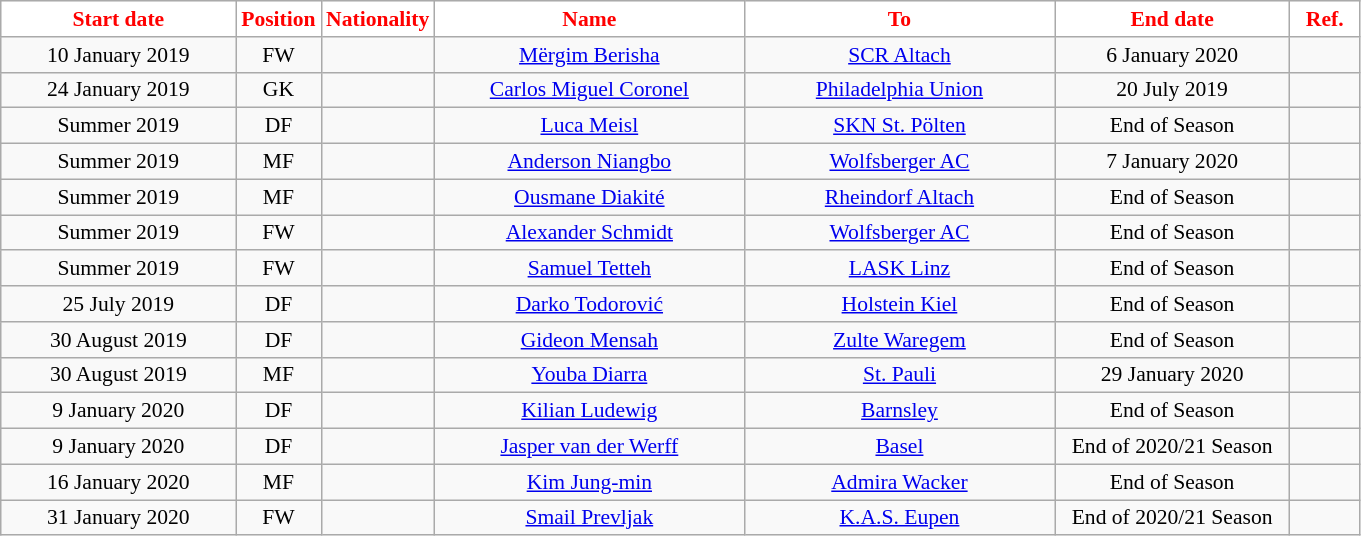<table class="wikitable"  style="text-align:center; font-size:90%; ">
<tr>
<th style="background:#FFFFFF; color:#FF0000; width:150px;">Start date</th>
<th style="background:#FFFFFF; color:#FF0000; width:50px;">Position</th>
<th style="background:#FFFFFF; color:#FF0000; width:50px;">Nationality</th>
<th style="background:#FFFFFF; color:#FF0000; width:200px;">Name</th>
<th style="background:#FFFFFF; color:#FF0000; width:200px;">To</th>
<th style="background:#FFFFFF; color:#FF0000; width:150px;">End date</th>
<th style="background:#FFFFFF; color:#FF0000; width:40px;">Ref.</th>
</tr>
<tr>
<td>10 January 2019</td>
<td>FW</td>
<td></td>
<td><a href='#'>Mërgim Berisha</a></td>
<td><a href='#'>SCR Altach</a></td>
<td>6 January 2020</td>
<td></td>
</tr>
<tr>
<td>24 January 2019</td>
<td>GK</td>
<td></td>
<td><a href='#'>Carlos Miguel Coronel</a></td>
<td><a href='#'>Philadelphia Union</a></td>
<td>20 July 2019</td>
<td></td>
</tr>
<tr>
<td>Summer 2019</td>
<td>DF</td>
<td></td>
<td><a href='#'>Luca Meisl</a></td>
<td><a href='#'>SKN St. Pölten</a></td>
<td>End of Season</td>
<td></td>
</tr>
<tr>
<td>Summer 2019</td>
<td>MF</td>
<td></td>
<td><a href='#'>Anderson Niangbo</a></td>
<td><a href='#'>Wolfsberger AC</a></td>
<td>7 January 2020</td>
<td></td>
</tr>
<tr>
<td>Summer 2019</td>
<td>MF</td>
<td></td>
<td><a href='#'>Ousmane Diakité</a></td>
<td><a href='#'>Rheindorf Altach</a></td>
<td>End of Season</td>
<td></td>
</tr>
<tr>
<td>Summer 2019</td>
<td>FW</td>
<td></td>
<td><a href='#'>Alexander Schmidt</a></td>
<td><a href='#'>Wolfsberger AC</a></td>
<td>End of Season</td>
<td></td>
</tr>
<tr>
<td>Summer 2019</td>
<td>FW</td>
<td></td>
<td><a href='#'>Samuel Tetteh</a></td>
<td><a href='#'>LASK Linz</a></td>
<td>End of Season</td>
<td></td>
</tr>
<tr>
<td>25 July 2019</td>
<td>DF</td>
<td></td>
<td><a href='#'>Darko Todorović</a></td>
<td><a href='#'>Holstein Kiel</a></td>
<td>End of Season</td>
<td></td>
</tr>
<tr>
<td>30 August 2019</td>
<td>DF</td>
<td></td>
<td><a href='#'>Gideon Mensah</a></td>
<td><a href='#'>Zulte Waregem</a></td>
<td>End of Season</td>
<td></td>
</tr>
<tr>
<td>30 August 2019</td>
<td>MF</td>
<td></td>
<td><a href='#'>Youba Diarra</a></td>
<td><a href='#'>St. Pauli</a></td>
<td>29 January 2020</td>
<td></td>
</tr>
<tr>
<td>9 January 2020</td>
<td>DF</td>
<td></td>
<td><a href='#'>Kilian Ludewig</a></td>
<td><a href='#'>Barnsley</a></td>
<td>End of Season</td>
<td></td>
</tr>
<tr>
<td>9 January 2020</td>
<td>DF</td>
<td></td>
<td><a href='#'>Jasper van der Werff</a></td>
<td><a href='#'>Basel</a></td>
<td>End of 2020/21 Season</td>
<td></td>
</tr>
<tr>
<td>16 January 2020</td>
<td>MF</td>
<td></td>
<td><a href='#'>Kim Jung-min</a></td>
<td><a href='#'>Admira Wacker</a></td>
<td>End of Season</td>
<td></td>
</tr>
<tr>
<td>31 January 2020</td>
<td>FW</td>
<td></td>
<td><a href='#'>Smail Prevljak</a></td>
<td><a href='#'>K.A.S. Eupen</a></td>
<td>End of 2020/21 Season</td>
<td></td>
</tr>
</table>
